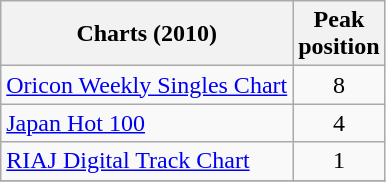<table class="wikitable sortable">
<tr>
<th>Charts (2010)</th>
<th>Peak<br>position</th>
</tr>
<tr>
<td><a href='#'>Oricon Weekly Singles Chart</a></td>
<td align="center">8</td>
</tr>
<tr>
<td><a href='#'>Japan Hot 100</a></td>
<td align="center">4</td>
</tr>
<tr>
<td><a href='#'>RIAJ Digital Track Chart</a></td>
<td align="center">1</td>
</tr>
<tr>
</tr>
</table>
